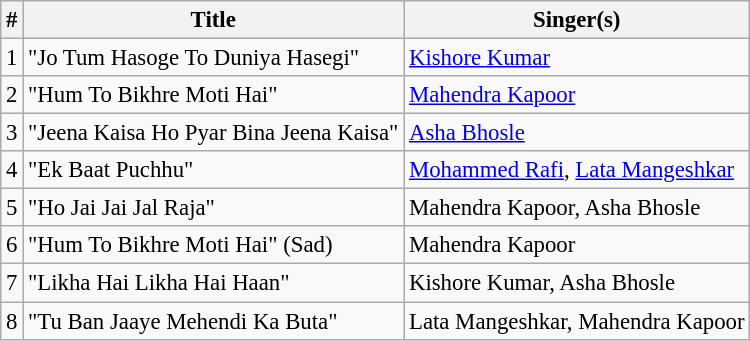<table class="wikitable" style="font-size:95%;">
<tr>
<th>#</th>
<th>Title</th>
<th>Singer(s)</th>
</tr>
<tr>
<td>1</td>
<td>"Jo Tum Hasoge To Duniya Hasegi"</td>
<td><a href='#'>Kishore Kumar</a></td>
</tr>
<tr>
<td>2</td>
<td>"Hum To Bikhre Moti Hai"</td>
<td><a href='#'>Mahendra Kapoor</a></td>
</tr>
<tr>
<td>3</td>
<td>"Jeena Kaisa Ho Pyar Bina Jeena Kaisa"</td>
<td><a href='#'>Asha Bhosle</a></td>
</tr>
<tr>
<td>4</td>
<td>"Ek Baat Puchhu"</td>
<td><a href='#'>Mohammed Rafi</a>, <a href='#'>Lata Mangeshkar</a></td>
</tr>
<tr>
<td>5</td>
<td>"Ho Jai Jai Jal Raja"</td>
<td>Mahendra Kapoor, Asha Bhosle</td>
</tr>
<tr>
<td>6</td>
<td>"Hum To Bikhre Moti Hai" (Sad)</td>
<td>Mahendra Kapoor</td>
</tr>
<tr>
<td>7</td>
<td>"Likha Hai Likha Hai Haan"</td>
<td>Kishore Kumar, Asha Bhosle</td>
</tr>
<tr>
<td>8</td>
<td>"Tu Ban Jaaye Mehendi Ka Buta"</td>
<td>Lata Mangeshkar, Mahendra Kapoor</td>
</tr>
</table>
